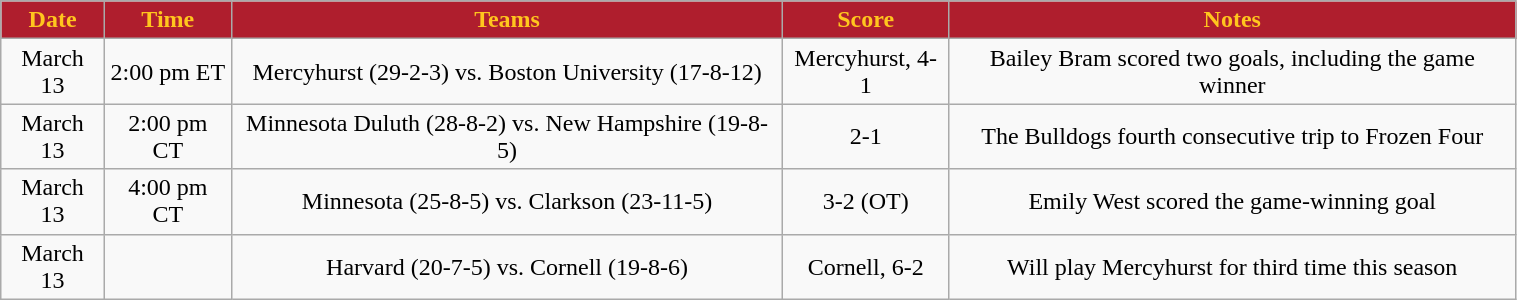<table class="wikitable" style="width:80%;">
<tr style="text-align:center; background:#af1e2d; color:#ffc61e;">
<td><strong>Date</strong></td>
<td><strong>Time</strong></td>
<td><strong>Teams</strong></td>
<td><strong>Score</strong></td>
<td><strong>Notes</strong></td>
</tr>
<tr style="text-align:center;" bgcolor="">
<td>March 13</td>
<td>2:00 pm ET</td>
<td>Mercyhurst (29-2-3) vs. Boston University (17-8-12)</td>
<td>Mercyhurst, 4-1</td>
<td>Bailey Bram scored two goals, including the game winner</td>
</tr>
<tr style="text-align:center;" bgcolor="">
<td>March 13</td>
<td>2:00 pm CT</td>
<td>Minnesota Duluth (28-8-2) vs. New Hampshire (19-8-5)</td>
<td>2-1</td>
<td>The Bulldogs fourth consecutive trip to Frozen Four</td>
</tr>
<tr style="text-align:center;" bgcolor="">
<td>March 13</td>
<td>4:00 pm CT</td>
<td>Minnesota (25-8-5) vs. Clarkson (23-11-5)</td>
<td>3-2 (OT)</td>
<td>Emily West scored the game-winning goal</td>
</tr>
<tr style="text-align:center;" bgcolor="">
<td>March 13</td>
<td></td>
<td>Harvard (20-7-5) vs. Cornell (19-8-6)</td>
<td>Cornell, 6-2</td>
<td>Will play Mercyhurst for third time this season</td>
</tr>
</table>
